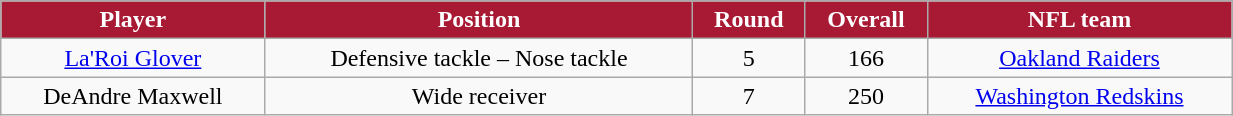<table class="wikitable" width="65%">
<tr>
<th style="background:#A81933;color:#FFFFFF;">Player</th>
<th style="background:#A81933;color:#FFFFFF;">Position</th>
<th style="background:#A81933;color:#FFFFFF;">Round</th>
<th style="background:#A81933;color:#FFFFFF;">Overall</th>
<th style="background:#A81933;color:#FFFFFF;">NFL team</th>
</tr>
<tr align="center" bgcolor="">
<td><a href='#'>La'Roi Glover</a></td>
<td>Defensive tackle – Nose tackle</td>
<td>5</td>
<td>166</td>
<td><a href='#'>Oakland Raiders</a></td>
</tr>
<tr align="center" bgcolor="">
<td>DeAndre Maxwell</td>
<td>Wide receiver</td>
<td>7</td>
<td>250</td>
<td><a href='#'>Washington Redskins</a></td>
</tr>
</table>
